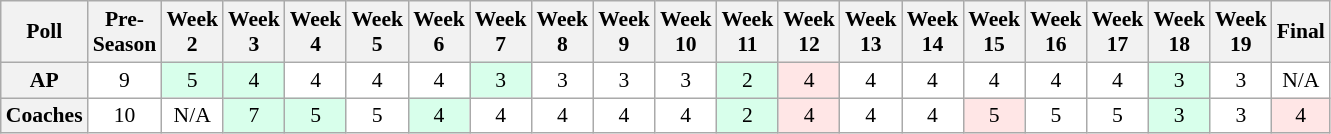<table class="wikitable" style="white-space:nowrap;font-size:90%">
<tr>
<th>Poll</th>
<th>Pre-<br>Season</th>
<th>Week<br>2</th>
<th>Week<br>3</th>
<th>Week<br>4</th>
<th>Week<br>5</th>
<th>Week<br>6</th>
<th>Week<br>7</th>
<th>Week<br>8</th>
<th>Week<br>9</th>
<th>Week<br>10</th>
<th>Week<br>11</th>
<th>Week<br>12</th>
<th>Week<br>13</th>
<th>Week<br>14</th>
<th>Week<br>15</th>
<th>Week<br>16</th>
<th>Week<br>17</th>
<th>Week<br>18</th>
<th>Week<br>19</th>
<th>Final</th>
</tr>
<tr style="text-align:center;">
<th>AP</th>
<td style="background:#FFF;">9</td>
<td style="background:#D8FFEB;">5</td>
<td style="background:#D8FFEB;">4</td>
<td style="background:#FFF;">4</td>
<td style="background:#FFF;">4</td>
<td style="background:#FFF;">4</td>
<td style="background:#D8FFEB;">3</td>
<td style="background:#FFF;">3</td>
<td style="background:#FFF;">3</td>
<td style="background:#FFF;">3</td>
<td style="background:#D8FFEB;">2</td>
<td style="background:#FFE6E6;">4</td>
<td style="background:#FFF;">4</td>
<td style="background:#FFF;">4</td>
<td style="background:#FFF;">4</td>
<td style="background:#FFF;">4</td>
<td style="background:#FFF;">4</td>
<td style="background:#D8FFEB;">3</td>
<td style="background:#FFF;">3</td>
<td style="background:#FFF;">N/A</td>
</tr>
<tr style="text-align:center;">
<th>Coaches</th>
<td style="background:#FFF;">10</td>
<td style="background:#FFF;">N/A</td>
<td style="background:#D8FFEB;">7</td>
<td style="background:#D8FFEB;">5</td>
<td style="background:#FFF;">5</td>
<td style="background:#D8FFEB;">4</td>
<td style="background:#FFF;">4</td>
<td style="background:#FFF;">4</td>
<td style="background:#FFF;">4</td>
<td style="background:#FFF;">4</td>
<td style="background:#D8FFEB;">2</td>
<td style="background:#FFE6E6;">4</td>
<td style="background:#FFF;">4</td>
<td style="background:#FFF;">4</td>
<td style="background:#FFE6E6;">5</td>
<td style="background:#FFF;">5</td>
<td style="background:#FFF;">5</td>
<td style="background:#D8FFEB;">3</td>
<td style="background:#FFF;">3</td>
<td style="background:#FFE6E6;">4</td>
</tr>
</table>
